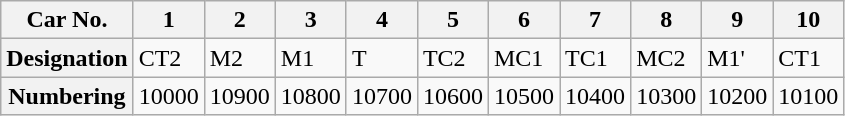<table class="wikitable">
<tr>
<th>Car No.</th>
<th>1</th>
<th>2</th>
<th>3</th>
<th>4</th>
<th>5</th>
<th>6</th>
<th>7</th>
<th>8</th>
<th>9</th>
<th>10</th>
</tr>
<tr>
<th>Designation</th>
<td>CT2</td>
<td>M2</td>
<td>M1</td>
<td>T</td>
<td>TC2</td>
<td>MC1</td>
<td>TC1</td>
<td>MC2</td>
<td>M1'</td>
<td>CT1</td>
</tr>
<tr>
<th>Numbering</th>
<td>10000</td>
<td>10900</td>
<td>10800</td>
<td>10700</td>
<td>10600</td>
<td>10500</td>
<td>10400</td>
<td>10300</td>
<td>10200</td>
<td>10100</td>
</tr>
</table>
